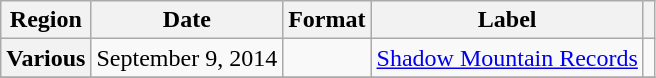<table class="wikitable plainrowheaders">
<tr>
<th scope="col">Region</th>
<th scope="col">Date</th>
<th scope="col">Format</th>
<th scope="col">Label</th>
<th scope="col"></th>
</tr>
<tr>
<th scope="row">Various</th>
<td>September 9, 2014</td>
<td></td>
<td><a href='#'>Shadow Mountain Records</a></td>
<td style="text-align:center;"></td>
</tr>
<tr>
</tr>
</table>
